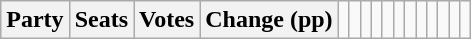<table class="wikitable" style="text-align:right;">
<tr>
<th colspan="2">Party</th>
<th>Seats</th>
<th>Votes</th>
<th colspan="3">Change (pp)<br></th>
<td></td>
<td></td>
<td><br></td>
<td></td>
<td></td>
<td><br></td>
<td></td>
<td></td>
<td><br></td>
<td></td>
<td></td>
<td></td>
</tr>
</table>
